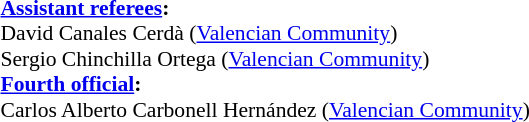<table width=50% style="font-size: 90%">
<tr>
<td><br><strong><a href='#'>Assistant referees</a>:</strong>
<br>David Canales Cerdà (<a href='#'>Valencian Community</a>)
<br>Sergio Chinchilla Ortega (<a href='#'>Valencian Community</a>)
<br><strong><a href='#'>Fourth official</a>:</strong>
<br>Carlos Alberto Carbonell Hernández (<a href='#'>Valencian Community</a>)</td>
</tr>
</table>
